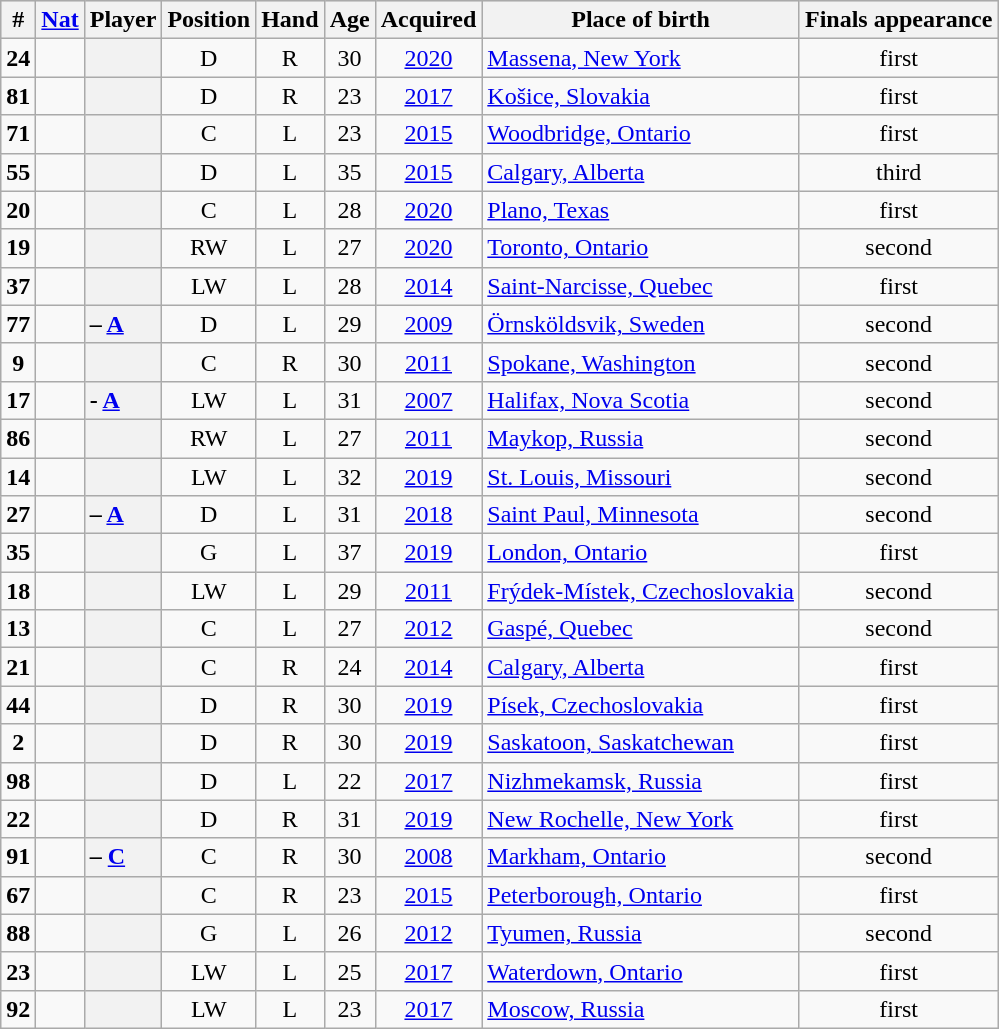<table class="sortable wikitable plainrowheaders" style="text-align:center;">
<tr style="background:#ddd;">
<th scope="col">#</th>
<th scope="col"><a href='#'>Nat</a></th>
<th scope="col">Player</th>
<th scope="col">Position</th>
<th scope="col">Hand</th>
<th scope="col">Age</th>
<th scope="col">Acquired</th>
<th scope="col" class="unsortable">Place of birth</th>
<th scope="col" class="unsortable">Finals appearance</th>
</tr>
<tr>
<td><strong>24</strong></td>
<td></td>
<th scope="row" style="text-align:left;"></th>
<td>D</td>
<td>R</td>
<td>30</td>
<td><a href='#'>2020</a></td>
<td style="text-align:left;"><a href='#'>Massena, New York</a></td>
<td>first</td>
</tr>
<tr>
<td><strong>81</strong></td>
<td></td>
<th scope="row" style="text-align:left;"></th>
<td>D</td>
<td>R</td>
<td>23</td>
<td><a href='#'>2017</a></td>
<td style="text-align:left;"><a href='#'>Košice, Slovakia</a></td>
<td>first</td>
</tr>
<tr>
<td><strong>71</strong></td>
<td></td>
<th scope="row" style="text-align:left;"></th>
<td>C</td>
<td>L</td>
<td>23</td>
<td><a href='#'>2015</a></td>
<td style="text-align:left;"><a href='#'>Woodbridge, Ontario</a></td>
<td>first</td>
</tr>
<tr>
<td><strong>55</strong></td>
<td></td>
<th scope="row" style="text-align:left;"></th>
<td>D</td>
<td>L</td>
<td>35</td>
<td><a href='#'>2015</a></td>
<td style="text-align:left;"><a href='#'>Calgary, Alberta</a></td>
<td>third </td>
</tr>
<tr>
<td><strong>20</strong></td>
<td></td>
<th scope="row" style="text-align:left;"></th>
<td>C</td>
<td>L</td>
<td>28</td>
<td><a href='#'>2020</a></td>
<td style="text-align:left;"><a href='#'>Plano, Texas</a></td>
<td>first</td>
</tr>
<tr>
<td><strong>19</strong></td>
<td></td>
<th scope="row" style="text-align:left;"></th>
<td>RW</td>
<td>L</td>
<td>27</td>
<td><a href='#'>2020</a></td>
<td style="text-align:left;"><a href='#'>Toronto, Ontario</a></td>
<td>second </td>
</tr>
<tr>
<td><strong>37</strong></td>
<td></td>
<th scope="row" style="text-align:left;"></th>
<td>LW</td>
<td>L</td>
<td>28</td>
<td><a href='#'>2014</a></td>
<td style="text-align:left;"><a href='#'>Saint-Narcisse, Quebec</a></td>
<td>first</td>
</tr>
<tr>
<td><strong>77</strong></td>
<td></td>
<th scope="row" style="text-align:left;"> – <strong><a href='#'>A</a></strong></th>
<td>D</td>
<td>L</td>
<td>29</td>
<td><a href='#'>2009</a></td>
<td style="text-align:left;"><a href='#'>Örnsköldsvik, Sweden</a></td>
<td>second </td>
</tr>
<tr>
<td><strong>9</strong></td>
<td></td>
<th scope="row" style="text-align:left;"></th>
<td>C</td>
<td>R</td>
<td>30</td>
<td><a href='#'>2011</a></td>
<td style="text-align:left;"><a href='#'>Spokane, Washington</a></td>
<td>second <br></td>
</tr>
<tr>
<td><strong>17</strong></td>
<td></td>
<th scope="row" style="text-align:left;"> - <strong><a href='#'>A</a></strong></th>
<td>LW</td>
<td>L</td>
<td>31</td>
<td><a href='#'>2007</a></td>
<td style="text-align:left;"><a href='#'>Halifax, Nova Scotia</a></td>
<td>second </td>
</tr>
<tr>
<td><strong>86</strong></td>
<td></td>
<th scope="row" style="text-align:left;"></th>
<td>RW</td>
<td>L</td>
<td>27</td>
<td><a href='#'>2011</a></td>
<td style="text-align:left;"><a href='#'>Maykop, Russia</a></td>
<td>second </td>
</tr>
<tr>
<td><strong>14</strong></td>
<td></td>
<th scope="row" style="text-align:left;"></th>
<td>LW</td>
<td>L</td>
<td>32</td>
<td><a href='#'>2019</a></td>
<td style="text-align:left;"><a href='#'>St. Louis, Missouri</a></td>
<td>second </td>
</tr>
<tr>
<td><strong>27</strong></td>
<td></td>
<th scope="row" style="text-align:left;"> – <strong><a href='#'>A</a></strong></th>
<td>D</td>
<td>L</td>
<td>31</td>
<td><a href='#'>2018</a></td>
<td style="text-align:left;"><a href='#'>Saint Paul, Minnesota</a></td>
<td>second </td>
</tr>
<tr>
<td><strong>35</strong></td>
<td></td>
<th scope="row" style="text-align:left;"></th>
<td>G</td>
<td>L</td>
<td>37</td>
<td><a href='#'>2019</a></td>
<td style="text-align:left;"><a href='#'>London, Ontario</a></td>
<td>first</td>
</tr>
<tr>
<td><strong>18</strong></td>
<td></td>
<th scope="row" style="text-align:left;"></th>
<td>LW</td>
<td>L</td>
<td>29</td>
<td><a href='#'>2011</a></td>
<td style="text-align:left;"><a href='#'>Frýdek-Místek, Czechoslovakia</a></td>
<td>second </td>
</tr>
<tr>
<td><strong>13</strong></td>
<td></td>
<th scope="row" style="text-align:left;"></th>
<td>C</td>
<td>L</td>
<td>27</td>
<td><a href='#'>2012</a></td>
<td style="text-align:left;"><a href='#'>Gaspé, Quebec</a></td>
<td>second </td>
</tr>
<tr>
<td><strong>21</strong></td>
<td></td>
<th scope="row" style="text-align:left;"></th>
<td>C</td>
<td>R</td>
<td>24</td>
<td><a href='#'>2014</a></td>
<td style="text-align:left;"><a href='#'>Calgary, Alberta</a></td>
<td>first</td>
</tr>
<tr>
<td><strong>44</strong></td>
<td></td>
<th scope="row" style="text-align:left;"></th>
<td>D</td>
<td>R</td>
<td>30</td>
<td><a href='#'>2019</a></td>
<td style="text-align:left;"><a href='#'>Písek, Czechoslovakia</a></td>
<td>first</td>
</tr>
<tr>
<td><strong>2</strong></td>
<td></td>
<th scope="row" style="text-align:left;"></th>
<td>D</td>
<td>R</td>
<td>30</td>
<td><a href='#'>2019</a></td>
<td style="text-align:left;"><a href='#'>Saskatoon, Saskatchewan</a></td>
<td>first</td>
</tr>
<tr>
<td><strong>98</strong></td>
<td></td>
<th scope="row" style="text-align:left;"></th>
<td>D</td>
<td>L</td>
<td>22</td>
<td><a href='#'>2017</a></td>
<td style="text-align:left;"><a href='#'>Nizhmekamsk, Russia</a></td>
<td>first</td>
</tr>
<tr>
<td><strong>22</strong></td>
<td></td>
<th scope="row" style="text-align:left;"></th>
<td>D</td>
<td>R</td>
<td>31</td>
<td><a href='#'>2019</a></td>
<td style="text-align:left;"><a href='#'>New Rochelle, New York</a></td>
<td>first</td>
</tr>
<tr>
<td><strong>91</strong></td>
<td></td>
<th scope="row" style="text-align:left;"> – <strong><a href='#'>C</a></strong></th>
<td>C</td>
<td>R</td>
<td>30</td>
<td><a href='#'>2008</a></td>
<td style="text-align:left;"><a href='#'>Markham, Ontario</a></td>
<td>second </td>
</tr>
<tr>
<td><strong>67</strong></td>
<td></td>
<th scope="row" style="text-align:left;"></th>
<td>C</td>
<td>R</td>
<td>23</td>
<td><a href='#'>2015</a></td>
<td style="text-align:left;"><a href='#'>Peterborough, Ontario</a></td>
<td>first</td>
</tr>
<tr>
<td><strong>88</strong></td>
<td></td>
<th scope="row" style="text-align:left;"></th>
<td>G</td>
<td>L</td>
<td>26</td>
<td><a href='#'>2012</a></td>
<td style="text-align:left;"><a href='#'>Tyumen, Russia</a></td>
<td>second </td>
</tr>
<tr>
<td><strong>23</strong></td>
<td></td>
<th scope="row" style="text-align:left;"></th>
<td>LW</td>
<td>L</td>
<td>25</td>
<td><a href='#'>2017</a></td>
<td style="text-align:left;"><a href='#'>Waterdown, Ontario</a></td>
<td>first</td>
</tr>
<tr>
<td><strong>92</strong></td>
<td></td>
<th scope="row" style="text-align:left;"></th>
<td>LW</td>
<td>L</td>
<td>23</td>
<td><a href='#'>2017</a></td>
<td style="text-align:left;"><a href='#'>Moscow, Russia</a></td>
<td>first<br></td>
</tr>
</table>
